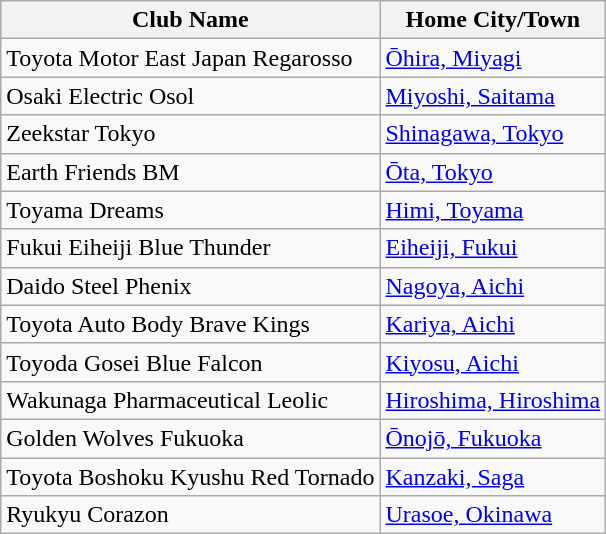<table class="wikitable">
<tr>
<th>Club Name</th>
<th>Home City/Town</th>
</tr>
<tr>
<td>Toyota Motor East Japan Regarosso</td>
<td><a href='#'>Ōhira, Miyagi</a></td>
</tr>
<tr>
<td>Osaki Electric Osol</td>
<td><a href='#'>Miyoshi, Saitama</a></td>
</tr>
<tr>
<td>Zeekstar Tokyo</td>
<td><a href='#'>Shinagawa, Tokyo</a></td>
</tr>
<tr>
<td>Earth Friends BM</td>
<td><a href='#'>Ōta, Tokyo</a></td>
</tr>
<tr>
<td>Toyama Dreams</td>
<td><a href='#'>Himi, Toyama</a></td>
</tr>
<tr>
<td>Fukui Eiheiji Blue Thunder</td>
<td><a href='#'>Eiheiji, Fukui</a></td>
</tr>
<tr>
<td>Daido Steel Phenix</td>
<td><a href='#'>Nagoya, Aichi</a></td>
</tr>
<tr>
<td>Toyota Auto Body Brave Kings</td>
<td><a href='#'>Kariya, Aichi</a></td>
</tr>
<tr>
<td>Toyoda Gosei Blue Falcon</td>
<td><a href='#'>Kiyosu, Aichi</a></td>
</tr>
<tr>
<td>Wakunaga Pharmaceutical Leolic</td>
<td><a href='#'>Hiroshima, Hiroshima</a></td>
</tr>
<tr>
<td>Golden Wolves Fukuoka</td>
<td><a href='#'>Ōnojō, Fukuoka</a></td>
</tr>
<tr>
<td>Toyota Boshoku Kyushu Red Tornado</td>
<td><a href='#'>Kanzaki, Saga</a></td>
</tr>
<tr>
<td>Ryukyu Corazon</td>
<td><a href='#'>Urasoe, Okinawa</a></td>
</tr>
</table>
